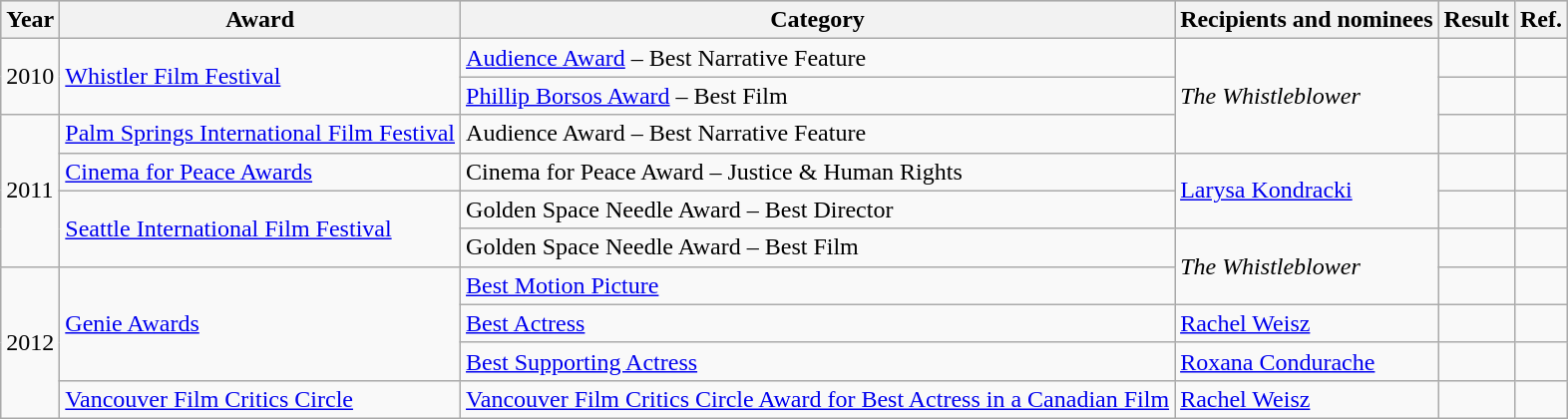<table class="wikitable plainrowheaders sortable">
<tr style="background:#ccc; text-align:center;">
<th scope="col">Year</th>
<th scope="col">Award</th>
<th scope="col">Category</th>
<th scope="col">Recipients and nominees</th>
<th scope="col">Result</th>
<th scope="col" class="unsortable">Ref.</th>
</tr>
<tr>
<td rowspan="2">2010</td>
<td rowspan="2"><a href='#'>Whistler Film Festival</a></td>
<td><a href='#'>Audience Award</a> – Best Narrative Feature</td>
<td rowspan="3"><em>The Whistleblower</em></td>
<td></td>
<td></td>
</tr>
<tr>
<td><a href='#'>Phillip Borsos Award</a> – Best Film</td>
<td></td>
<td></td>
</tr>
<tr>
<td rowspan="4">2011</td>
<td><a href='#'>Palm Springs International Film Festival</a></td>
<td>Audience Award – Best Narrative Feature</td>
<td></td>
<td></td>
</tr>
<tr>
<td><a href='#'>Cinema for Peace Awards</a></td>
<td>Cinema for Peace Award – Justice & Human Rights</td>
<td rowspan="2"><a href='#'>Larysa Kondracki</a></td>
<td></td>
<td></td>
</tr>
<tr>
<td rowspan="2"><a href='#'>Seattle International Film Festival</a></td>
<td>Golden Space Needle Award – Best Director</td>
<td></td>
<td></td>
</tr>
<tr>
<td>Golden Space Needle Award – Best Film</td>
<td rowspan="2"><em>The Whistleblower</em></td>
<td></td>
<td></td>
</tr>
<tr>
<td rowspan="4">2012</td>
<td rowspan="3"><a href='#'>Genie Awards</a></td>
<td><a href='#'>Best Motion Picture</a></td>
<td></td>
<td></td>
</tr>
<tr>
<td><a href='#'>Best Actress</a></td>
<td><a href='#'>Rachel Weisz</a></td>
<td></td>
<td></td>
</tr>
<tr>
<td><a href='#'>Best Supporting Actress</a></td>
<td><a href='#'>Roxana Condurache</a></td>
<td></td>
<td></td>
</tr>
<tr>
<td><a href='#'>Vancouver Film Critics Circle</a></td>
<td><a href='#'>Vancouver Film Critics Circle Award for Best Actress in a Canadian Film</a></td>
<td><a href='#'>Rachel Weisz</a></td>
<td></td>
<td></td>
</tr>
</table>
